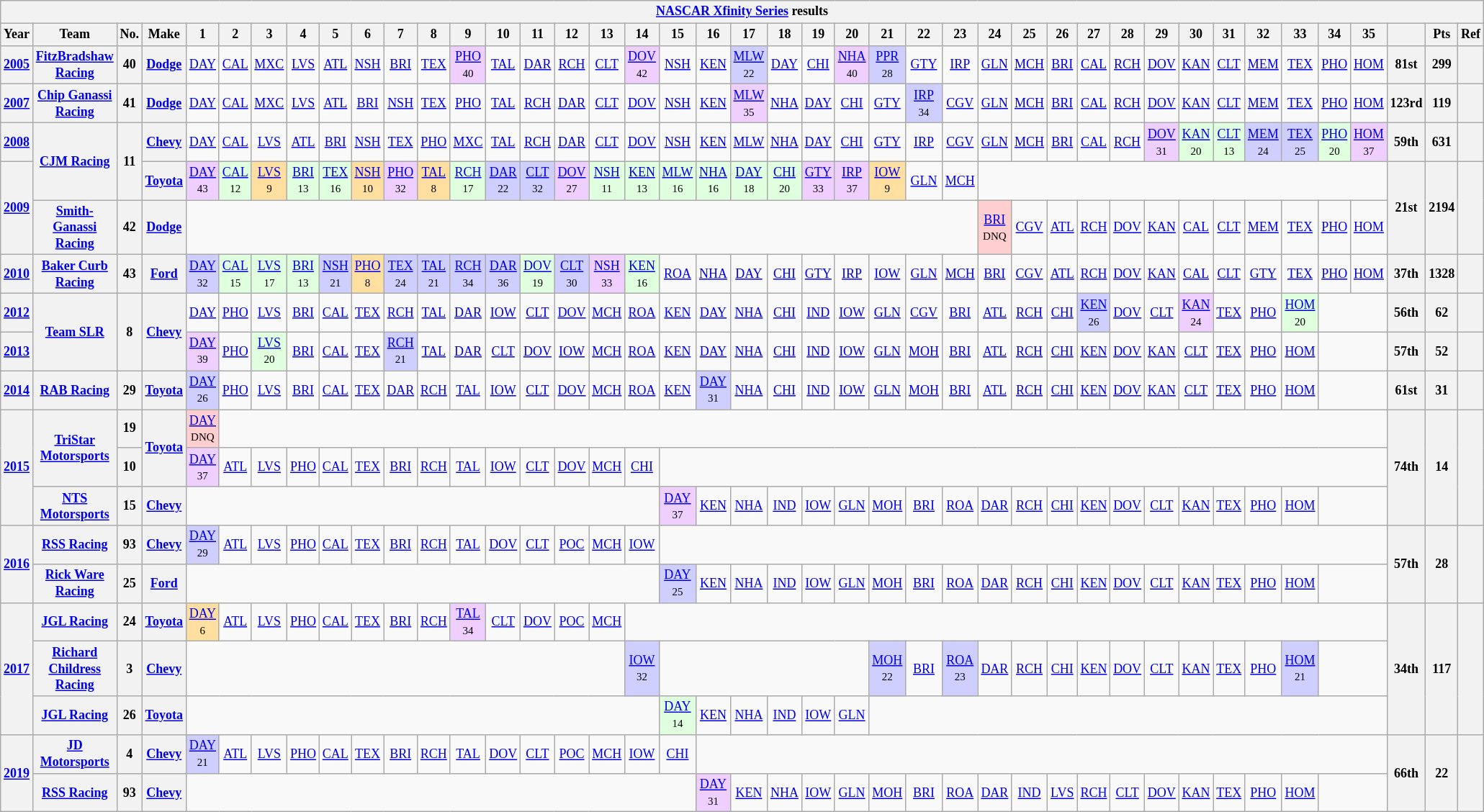<table class="wikitable" style="text-align:center; font-size:75%">
<tr>
<th colspan=42><a href='#'>NASCAR Xfinity Series</a> results</th>
</tr>
<tr>
<th>Year</th>
<th>Team</th>
<th>No.</th>
<th>Make</th>
<th>1</th>
<th>2</th>
<th>3</th>
<th>4</th>
<th>5</th>
<th>6</th>
<th>7</th>
<th>8</th>
<th>9</th>
<th>10</th>
<th>11</th>
<th>12</th>
<th>13</th>
<th>14</th>
<th>15</th>
<th>16</th>
<th>17</th>
<th>18</th>
<th>19</th>
<th>20</th>
<th>21</th>
<th>22</th>
<th>23</th>
<th>24</th>
<th>25</th>
<th>26</th>
<th>27</th>
<th>28</th>
<th>29</th>
<th>30</th>
<th>31</th>
<th>32</th>
<th>33</th>
<th>34</th>
<th>35</th>
<th></th>
<th>Pts</th>
<th>Ref</th>
</tr>
<tr>
<th><a href='#'>2005</a></th>
<th><a href='#'>FitzBradshaw Racing</a></th>
<th>40</th>
<th><a href='#'>Dodge</a></th>
<td><a href='#'>DAY</a></td>
<td><a href='#'>CAL</a></td>
<td><a href='#'>MXC</a></td>
<td><a href='#'>LVS</a></td>
<td><a href='#'>ATL</a></td>
<td><a href='#'>NSH</a></td>
<td><a href='#'>BRI</a></td>
<td><a href='#'>TEX</a></td>
<td style="background:#EFCFFF;"><a href='#'>PHO</a><br><small>40</small></td>
<td><a href='#'>TAL</a></td>
<td><a href='#'>DAR</a></td>
<td><a href='#'>RCH</a></td>
<td><a href='#'>CLT</a></td>
<td style="background:#EFCFFF;"><a href='#'>DOV</a><br><small>42</small></td>
<td><a href='#'>NSH</a></td>
<td><a href='#'>KEN</a></td>
<td style="background:#CFCFFF;"><a href='#'>MLW</a><br><small>22</small></td>
<td><a href='#'>DAY</a></td>
<td><a href='#'>CHI</a></td>
<td style="background:#EFCFFF;"><a href='#'>NHA</a><br><small>40</small></td>
<td style="background:#CFCFFF;"><a href='#'>PPR</a><br><small>28</small></td>
<td><a href='#'>GTY</a></td>
<td><a href='#'>IRP</a></td>
<td><a href='#'>GLN</a></td>
<td><a href='#'>MCH</a></td>
<td><a href='#'>BRI</a></td>
<td><a href='#'>CAL</a></td>
<td><a href='#'>RCH</a></td>
<td><a href='#'>DOV</a></td>
<td><a href='#'>KAN</a></td>
<td><a href='#'>CLT</a></td>
<td><a href='#'>MEM</a></td>
<td><a href='#'>TEX</a></td>
<td><a href='#'>PHO</a></td>
<td><a href='#'>HOM</a></td>
<th>81st</th>
<th>299</th>
<th></th>
</tr>
<tr>
<th><a href='#'>2007</a></th>
<th><a href='#'>Chip Ganassi Racing</a></th>
<th>41</th>
<th><a href='#'>Dodge</a></th>
<td><a href='#'>DAY</a></td>
<td><a href='#'>CAL</a></td>
<td><a href='#'>MXC</a></td>
<td><a href='#'>LVS</a></td>
<td><a href='#'>ATL</a></td>
<td><a href='#'>BRI</a></td>
<td><a href='#'>NSH</a></td>
<td><a href='#'>TEX</a></td>
<td><a href='#'>PHO</a></td>
<td><a href='#'>TAL</a></td>
<td><a href='#'>RCH</a></td>
<td><a href='#'>DAR</a></td>
<td><a href='#'>CLT</a></td>
<td><a href='#'>DOV</a></td>
<td><a href='#'>NSH</a></td>
<td><a href='#'>KEN</a></td>
<td style="background:#EFCFFF;"><a href='#'>MLW</a><br><small>35</small></td>
<td><a href='#'>NHA</a></td>
<td><a href='#'>DAY</a></td>
<td><a href='#'>CHI</a></td>
<td><a href='#'>GTY</a></td>
<td style="background:#CFCFFF;"><a href='#'>IRP</a><br><small>34</small></td>
<td><a href='#'>CGV</a></td>
<td><a href='#'>GLN</a></td>
<td><a href='#'>MCH</a></td>
<td><a href='#'>BRI</a></td>
<td><a href='#'>CAL</a></td>
<td><a href='#'>RCH</a></td>
<td><a href='#'>DOV</a></td>
<td><a href='#'>KAN</a></td>
<td><a href='#'>CLT</a></td>
<td><a href='#'>MEM</a></td>
<td><a href='#'>TEX</a></td>
<td><a href='#'>PHO</a></td>
<td><a href='#'>HOM</a></td>
<th>123rd</th>
<th>119</th>
<th></th>
</tr>
<tr>
<th><a href='#'>2008</a></th>
<th rowspan=2><a href='#'>CJM Racing</a></th>
<th rowspan=2>11</th>
<th><a href='#'>Chevy</a></th>
<td><a href='#'>DAY</a></td>
<td><a href='#'>CAL</a></td>
<td><a href='#'>LVS</a></td>
<td><a href='#'>ATL</a></td>
<td><a href='#'>BRI</a></td>
<td><a href='#'>NSH</a></td>
<td><a href='#'>TEX</a></td>
<td><a href='#'>PHO</a></td>
<td><a href='#'>MXC</a></td>
<td><a href='#'>TAL</a></td>
<td><a href='#'>RCH</a></td>
<td><a href='#'>DAR</a></td>
<td><a href='#'>CLT</a></td>
<td><a href='#'>DOV</a></td>
<td><a href='#'>NSH</a></td>
<td><a href='#'>KEN</a></td>
<td><a href='#'>MLW</a></td>
<td><a href='#'>NHA</a></td>
<td><a href='#'>DAY</a></td>
<td><a href='#'>CHI</a></td>
<td><a href='#'>GTY</a></td>
<td><a href='#'>IRP</a></td>
<td><a href='#'>CGV</a></td>
<td><a href='#'>GLN</a></td>
<td><a href='#'>MCH</a></td>
<td><a href='#'>BRI</a></td>
<td><a href='#'>CAL</a></td>
<td><a href='#'>RCH</a></td>
<td style="background:#EFCFFF;"><a href='#'>DOV</a><br><small>31</small></td>
<td style="background:#DFFFDF;"><a href='#'>KAN</a><br><small>20</small></td>
<td style="background:#DFFFDF;"><a href='#'>CLT</a><br><small>13</small></td>
<td style="background:#CFCFFF;"><a href='#'>MEM</a><br><small>24</small></td>
<td style="background:#CFCFFF;"><a href='#'>TEX</a><br><small>25</small></td>
<td style="background:#DFFFDF;"><a href='#'>PHO</a><br><small>20</small></td>
<td style="background:#EFCFFF;"><a href='#'>HOM</a><br><small>37</small></td>
<th>59th</th>
<th>631</th>
<th></th>
</tr>
<tr>
<th rowspan=2><a href='#'>2009</a></th>
<th><a href='#'>Toyota</a></th>
<td style="background:#EFCFFF;"><a href='#'>DAY</a><br><small>43</small></td>
<td style="background:#DFFFDF;"><a href='#'>CAL</a><br><small>12</small></td>
<td style="background:#FFDF9F;"><a href='#'>LVS</a><br><small>9</small></td>
<td style="background:#DFFFDF;"><a href='#'>BRI</a><br><small>13</small></td>
<td style="background:#DFFFDF;"><a href='#'>TEX</a><br><small>16</small></td>
<td style="background:#FFDF9F;"><a href='#'>NSH</a><br><small>10</small></td>
<td style="background:#EFCFFF;"><a href='#'>PHO</a><br><small>32</small></td>
<td style="background:#FFDF9F;"><a href='#'>TAL</a><br><small>8</small></td>
<td style="background:#DFFFDF;"><a href='#'>RCH</a><br><small>17</small></td>
<td style="background:#CFCFFF;"><a href='#'>DAR</a><br><small>22</small></td>
<td style="background:#CFCFFF;"><a href='#'>CLT</a><br><small>32</small></td>
<td style="background:#EFCFFF;"><a href='#'>DOV</a><br><small>27</small></td>
<td style="background:#DFFFDF;"><a href='#'>NSH</a><br><small>11</small></td>
<td style="background:#DFFFDF;"><a href='#'>KEN</a><br><small>13</small></td>
<td style="background:#DFFFDF;"><a href='#'>MLW</a><br><small>16</small></td>
<td style="background:#DFFFDF;"><a href='#'>NHA</a><br><small>16</small></td>
<td style="background:#DFFFDF;"><a href='#'>DAY</a><br><small>18</small></td>
<td style="background:#DFFFDF;"><a href='#'>CHI</a><br><small>20</small></td>
<td style="background:#EFCFFF;"><a href='#'>GTY</a><br><small>33</small></td>
<td style="background:#EFCFFF;"><a href='#'>IRP</a><br><small>37</small></td>
<td style="background:#FFDF9F;"><a href='#'>IOW</a><br><small>9</small></td>
<td><a href='#'>GLN</a></td>
<td><a href='#'>MCH</a></td>
<td colspan=12></td>
<th rowspan=2>21st</th>
<th rowspan=2>2194</th>
<th rowspan=2></th>
</tr>
<tr>
<th><a href='#'>Smith-Ganassi Racing</a></th>
<th>42</th>
<th><a href='#'>Dodge</a></th>
<td colspan=23></td>
<td style="background:#FFCFCF;"><a href='#'>BRI</a><br><small>DNQ</small></td>
<td><a href='#'>CGV</a></td>
<td><a href='#'>ATL</a></td>
<td><a href='#'>RCH</a></td>
<td><a href='#'>DOV</a></td>
<td><a href='#'>KAN</a></td>
<td><a href='#'>CAL</a></td>
<td><a href='#'>CLT</a></td>
<td><a href='#'>MEM</a></td>
<td><a href='#'>TEX</a></td>
<td><a href='#'>PHO</a></td>
<td><a href='#'>HOM</a></td>
</tr>
<tr>
<th><a href='#'>2010</a></th>
<th><a href='#'>Baker Curb Racing</a></th>
<th>43</th>
<th><a href='#'>Ford</a></th>
<td style="background:#CFCFFF;"><a href='#'>DAY</a><br><small>32</small></td>
<td style="background:#DFFFDF;"><a href='#'>CAL</a><br><small>15</small></td>
<td style="background:#DFFFDF;"><a href='#'>LVS</a><br><small>17</small></td>
<td style="background:#DFFFDF;"><a href='#'>BRI</a><br><small>13</small></td>
<td style="background:#CFCFFF;"><a href='#'>NSH</a><br><small>21</small></td>
<td style="background:#FFDF9F;"><a href='#'>PHO</a><br><small>8</small></td>
<td style="background:#CFCFFF;"><a href='#'>TEX</a><br><small>24</small></td>
<td style="background:#CFCFFF;"><a href='#'>TAL</a><br><small>21</small></td>
<td style="background:#CFCFFF;"><a href='#'>RCH</a><br><small>34</small></td>
<td style="background:#CFCFFF;"><a href='#'>DAR</a><br><small>36</small></td>
<td style="background:#DFFFDF;"><a href='#'>DOV</a><br><small>19</small></td>
<td style="background:#CFCFFF;"><a href='#'>CLT</a><br><small>30</small></td>
<td style="background:#EFCFFF;"><a href='#'>NSH</a><br><small>33</small></td>
<td style="background:#DFFFDF;"><a href='#'>KEN</a><br><small>16</small></td>
<td><a href='#'>ROA</a></td>
<td><a href='#'>NHA</a></td>
<td><a href='#'>DAY</a></td>
<td><a href='#'>CHI</a></td>
<td><a href='#'>GTY</a></td>
<td><a href='#'>IRP</a></td>
<td><a href='#'>IOW</a></td>
<td><a href='#'>GLN</a></td>
<td><a href='#'>MCH</a></td>
<td><a href='#'>BRI</a></td>
<td><a href='#'>CGV</a></td>
<td><a href='#'>ATL</a></td>
<td><a href='#'>RCH</a></td>
<td><a href='#'>DOV</a></td>
<td><a href='#'>KAN</a></td>
<td><a href='#'>CAL</a></td>
<td><a href='#'>CLT</a></td>
<td><a href='#'>GTY</a></td>
<td><a href='#'>TEX</a></td>
<td><a href='#'>PHO</a></td>
<td><a href='#'>HOM</a></td>
<th>37th</th>
<th>1328</th>
<th></th>
</tr>
<tr>
<th><a href='#'>2012</a></th>
<th rowspan=2><a href='#'>Team SLR</a></th>
<th rowspan=2>8</th>
<th rowspan=2><a href='#'>Chevy</a></th>
<td><a href='#'>DAY</a></td>
<td><a href='#'>PHO</a></td>
<td><a href='#'>LVS</a></td>
<td><a href='#'>BRI</a></td>
<td><a href='#'>CAL</a></td>
<td><a href='#'>TEX</a></td>
<td><a href='#'>RCH</a></td>
<td><a href='#'>TAL</a></td>
<td><a href='#'>DAR</a></td>
<td><a href='#'>IOW</a></td>
<td><a href='#'>CLT</a></td>
<td><a href='#'>DOV</a></td>
<td><a href='#'>MCH</a></td>
<td><a href='#'>ROA</a></td>
<td><a href='#'>KEN</a></td>
<td><a href='#'>DAY</a></td>
<td><a href='#'>NHA</a></td>
<td><a href='#'>CHI</a></td>
<td><a href='#'>IND</a></td>
<td><a href='#'>IOW</a></td>
<td><a href='#'>GLN</a></td>
<td><a href='#'>CGV</a></td>
<td><a href='#'>BRI</a></td>
<td><a href='#'>ATL</a></td>
<td><a href='#'>RCH</a></td>
<td><a href='#'>CHI</a></td>
<td style="background:#CFCFFF;"><a href='#'>KEN</a><br><small>26</small></td>
<td><a href='#'>DOV</a></td>
<td><a href='#'>CLT</a></td>
<td style="background:#EFCFFF;"><a href='#'>KAN</a><br><small>24</small></td>
<td><a href='#'>TEX</a></td>
<td><a href='#'>PHO</a></td>
<td style="background:#DFFFDF;"><a href='#'>HOM</a><br><small>20</small></td>
<td colspan=2></td>
<th>56th</th>
<th>62</th>
<th></th>
</tr>
<tr>
<th><a href='#'>2013</a></th>
<td style="background:#EFCFFF;"><a href='#'>DAY</a><br><small>39</small></td>
<td><a href='#'>PHO</a></td>
<td style="background:#DFFFDF;"><a href='#'>LVS</a><br><small>20</small></td>
<td><a href='#'>BRI</a></td>
<td><a href='#'>CAL</a></td>
<td><a href='#'>TEX</a></td>
<td style="background:#CFCFFF;"><a href='#'>RCH</a><br><small>21</small></td>
<td><a href='#'>TAL</a></td>
<td><a href='#'>DAR</a></td>
<td><a href='#'>CLT</a></td>
<td><a href='#'>DOV</a></td>
<td><a href='#'>IOW</a></td>
<td><a href='#'>MCH</a></td>
<td><a href='#'>ROA</a></td>
<td><a href='#'>KEN</a></td>
<td><a href='#'>DAY</a></td>
<td><a href='#'>NHA</a></td>
<td><a href='#'>CHI</a></td>
<td><a href='#'>IND</a></td>
<td><a href='#'>IOW</a></td>
<td><a href='#'>GLN</a></td>
<td><a href='#'>MOH</a></td>
<td><a href='#'>BRI</a></td>
<td><a href='#'>ATL</a></td>
<td><a href='#'>RCH</a></td>
<td><a href='#'>CHI</a></td>
<td><a href='#'>KEN</a></td>
<td><a href='#'>DOV</a></td>
<td><a href='#'>KAN</a></td>
<td><a href='#'>CLT</a></td>
<td><a href='#'>TEX</a></td>
<td><a href='#'>PHO</a></td>
<td><a href='#'>HOM</a></td>
<td colspan=2></td>
<th>57th</th>
<th>52</th>
<th></th>
</tr>
<tr>
<th><a href='#'>2014</a></th>
<th><a href='#'>RAB Racing</a></th>
<th>29</th>
<th><a href='#'>Toyota</a></th>
<td style="background:#CFCFFF;"><a href='#'>DAY</a><br><small>26</small></td>
<td><a href='#'>PHO</a></td>
<td><a href='#'>LVS</a></td>
<td><a href='#'>BRI</a></td>
<td><a href='#'>CAL</a></td>
<td><a href='#'>TEX</a></td>
<td><a href='#'>DAR</a></td>
<td><a href='#'>RCH</a></td>
<td><a href='#'>TAL</a></td>
<td><a href='#'>IOW</a></td>
<td><a href='#'>CLT</a></td>
<td><a href='#'>DOV</a></td>
<td><a href='#'>MCH</a></td>
<td><a href='#'>ROA</a></td>
<td><a href='#'>KEN</a></td>
<td style="background:#CFCFFF;"><a href='#'>DAY</a><br><small>31</small></td>
<td><a href='#'>NHA</a></td>
<td><a href='#'>CHI</a></td>
<td><a href='#'>IND</a></td>
<td><a href='#'>IOW</a></td>
<td><a href='#'>GLN</a></td>
<td><a href='#'>MOH</a></td>
<td><a href='#'>BRI</a></td>
<td><a href='#'>ATL</a></td>
<td><a href='#'>RCH</a></td>
<td><a href='#'>CHI</a></td>
<td><a href='#'>KEN</a></td>
<td><a href='#'>DOV</a></td>
<td><a href='#'>KAN</a></td>
<td><a href='#'>CLT</a></td>
<td><a href='#'>TEX</a></td>
<td><a href='#'>PHO</a></td>
<td><a href='#'>HOM</a></td>
<td colspan=2></td>
<th>61st</th>
<th>31</th>
<th></th>
</tr>
<tr>
<th rowspan=3><a href='#'>2015</a></th>
<th rowspan=2><a href='#'>TriStar Motorsports</a></th>
<th>19</th>
<th rowspan=2><a href='#'>Toyota</a></th>
<td style="background:#FFCFCF;"><a href='#'>DAY</a><br><small>DNQ</small></td>
<td colspan=34></td>
<th rowspan=3>74th</th>
<th rowspan=3>14</th>
<th rowspan=3></th>
</tr>
<tr>
<th>10</th>
<td style="background:#EFCFFF;"><a href='#'>DAY</a><br><small>37</small></td>
<td><a href='#'>ATL</a></td>
<td><a href='#'>LVS</a></td>
<td><a href='#'>PHO</a></td>
<td><a href='#'>CAL</a></td>
<td><a href='#'>TEX</a></td>
<td><a href='#'>BRI</a></td>
<td><a href='#'>RCH</a></td>
<td><a href='#'>TAL</a></td>
<td><a href='#'>IOW</a></td>
<td><a href='#'>CLT</a></td>
<td><a href='#'>DOV</a></td>
<td><a href='#'>MCH</a></td>
<td><a href='#'>CHI</a></td>
<td colspan=21></td>
</tr>
<tr>
<th><a href='#'>NTS Motorsports</a></th>
<th>15</th>
<th><a href='#'>Chevy</a></th>
<td colspan=14></td>
<td style="background:#EFCFFF;"><a href='#'>DAY</a><br><small>37</small></td>
<td><a href='#'>KEN</a></td>
<td><a href='#'>NHA</a></td>
<td><a href='#'>IND</a></td>
<td><a href='#'>IOW</a></td>
<td><a href='#'>GLN</a></td>
<td><a href='#'>MOH</a></td>
<td><a href='#'>BRI</a></td>
<td><a href='#'>ROA</a></td>
<td><a href='#'>DAR</a></td>
<td><a href='#'>RCH</a></td>
<td><a href='#'>CHI</a></td>
<td><a href='#'>KEN</a></td>
<td><a href='#'>DOV</a></td>
<td><a href='#'>CLT</a></td>
<td><a href='#'>KAN</a></td>
<td><a href='#'>TEX</a></td>
<td><a href='#'>PHO</a></td>
<td><a href='#'>HOM</a></td>
<td colspan=2></td>
</tr>
<tr>
<th rowspan=2><a href='#'>2016</a></th>
<th><a href='#'>RSS Racing</a></th>
<th>93</th>
<th><a href='#'>Chevy</a></th>
<td style="background:#CFCFFF;"><a href='#'>DAY</a><br><small>29</small></td>
<td><a href='#'>ATL</a></td>
<td><a href='#'>LVS</a></td>
<td><a href='#'>PHO</a></td>
<td><a href='#'>CAL</a></td>
<td><a href='#'>TEX</a></td>
<td><a href='#'>BRI</a></td>
<td><a href='#'>RCH</a></td>
<td><a href='#'>TAL</a></td>
<td><a href='#'>DOV</a></td>
<td><a href='#'>CLT</a></td>
<td><a href='#'>POC</a></td>
<td><a href='#'>MCH</a></td>
<td><a href='#'>IOW</a></td>
<td colspan=21></td>
<th rowspan=2>57th</th>
<th rowspan=2>28</th>
<th rowspan=2></th>
</tr>
<tr>
<th><a href='#'>Rick Ware Racing</a></th>
<th>25</th>
<th><a href='#'>Ford</a></th>
<td colspan=14></td>
<td style="background:#CFCFFF;"><a href='#'>DAY</a><br><small>25</small></td>
<td><a href='#'>KEN</a></td>
<td><a href='#'>NHA</a></td>
<td><a href='#'>IND</a></td>
<td><a href='#'>IOW</a></td>
<td><a href='#'>GLN</a></td>
<td><a href='#'>MOH</a></td>
<td><a href='#'>BRI</a></td>
<td><a href='#'>ROA</a></td>
<td><a href='#'>DAR</a></td>
<td><a href='#'>RCH</a></td>
<td><a href='#'>CHI</a></td>
<td><a href='#'>KEN</a></td>
<td><a href='#'>DOV</a></td>
<td><a href='#'>CLT</a></td>
<td><a href='#'>KAN</a></td>
<td><a href='#'>TEX</a></td>
<td><a href='#'>PHO</a></td>
<td><a href='#'>HOM</a></td>
<td colspan=2></td>
</tr>
<tr>
<th rowspan=3><a href='#'>2017</a></th>
<th><a href='#'>JGL Racing</a></th>
<th>24</th>
<th><a href='#'>Toyota</a></th>
<td style="background:#FFDF9F;"><a href='#'>DAY</a><br><small>6</small></td>
<td><a href='#'>ATL</a></td>
<td><a href='#'>LVS</a></td>
<td><a href='#'>PHO</a></td>
<td><a href='#'>CAL</a></td>
<td><a href='#'>TEX</a></td>
<td><a href='#'>BRI</a></td>
<td><a href='#'>RCH</a></td>
<td style="background:#EFCFFF;"><a href='#'>TAL</a><br><small>34</small></td>
<td><a href='#'>CLT</a></td>
<td><a href='#'>DOV</a></td>
<td><a href='#'>POC</a></td>
<td><a href='#'>MCH</a></td>
<td colspan=22></td>
<th rowspan=3>34th</th>
<th rowspan=3>117</th>
<th rowspan=3></th>
</tr>
<tr>
<th><a href='#'>Richard Childress Racing</a></th>
<th>3</th>
<th><a href='#'>Chevy</a></th>
<td colspan=13></td>
<td style="background:#CFCFFF;"><a href='#'>IOW</a><br><small>32</small></td>
<td colspan=6></td>
<td style="background:#CFCFFF;"><a href='#'>MOH</a><br><small>22</small></td>
<td><a href='#'>BRI</a></td>
<td style="background:#CFCFFF;"><a href='#'>ROA</a><br><small>23</small></td>
<td><a href='#'>DAR</a></td>
<td><a href='#'>RCH</a></td>
<td><a href='#'>CHI</a></td>
<td><a href='#'>KEN</a></td>
<td><a href='#'>DOV</a></td>
<td><a href='#'>CLT</a></td>
<td><a href='#'>KAN</a></td>
<td><a href='#'>TEX</a></td>
<td><a href='#'>PHO</a></td>
<td style="background:#CFCFFF;"><a href='#'>HOM</a><br><small>21</small></td>
<td colspan=2></td>
</tr>
<tr>
<th><a href='#'>JGL Racing</a></th>
<th>26</th>
<th><a href='#'>Toyota</a></th>
<td colspan=14></td>
<td style="background:#DFFFDF;"><a href='#'>DAY</a><br><small>14</small></td>
<td><a href='#'>KEN</a></td>
<td><a href='#'>NHA</a></td>
<td><a href='#'>IND</a></td>
<td><a href='#'>IOW</a></td>
<td><a href='#'>GLN</a></td>
<td colspan=15></td>
</tr>
<tr>
<th rowspan=2><a href='#'>2019</a></th>
<th><a href='#'>JD Motorsports</a></th>
<th>4</th>
<th><a href='#'>Chevy</a></th>
<td style="background:#CFCFFF;"><a href='#'>DAY</a><br><small>21</small></td>
<td><a href='#'>ATL</a></td>
<td><a href='#'>LVS</a></td>
<td><a href='#'>PHO</a></td>
<td><a href='#'>CAL</a></td>
<td><a href='#'>TEX</a></td>
<td><a href='#'>BRI</a></td>
<td><a href='#'>RCH</a></td>
<td><a href='#'>TAL</a></td>
<td><a href='#'>DOV</a></td>
<td><a href='#'>CLT</a></td>
<td><a href='#'>POC</a></td>
<td><a href='#'>MCH</a></td>
<td><a href='#'>IOW</a></td>
<td><a href='#'>CHI</a></td>
<td colspan=20></td>
<th rowspan=2>66th</th>
<th rowspan=2>22</th>
<th rowspan=2></th>
</tr>
<tr>
<th><a href='#'>RSS Racing</a></th>
<th>93</th>
<th><a href='#'>Chevy</a></th>
<td colspan=15></td>
<td style="background:#EFCFFF;"><a href='#'>DAY</a><br><small>31</small></td>
<td><a href='#'>KEN</a></td>
<td><a href='#'>NHA</a></td>
<td><a href='#'>IOW</a></td>
<td><a href='#'>GLN</a></td>
<td><a href='#'>MOH</a></td>
<td><a href='#'>BRI</a></td>
<td><a href='#'>ROA</a></td>
<td><a href='#'>DAR</a></td>
<td><a href='#'>IND</a></td>
<td><a href='#'>LVS</a></td>
<td><a href='#'>RCH</a></td>
<td><a href='#'>CLT</a></td>
<td><a href='#'>DOV</a></td>
<td><a href='#'>KAN</a></td>
<td><a href='#'>TEX</a></td>
<td><a href='#'>PHO</a></td>
<td><a href='#'>HOM</a></td>
<td colspan=2></td>
</tr>
</table>
